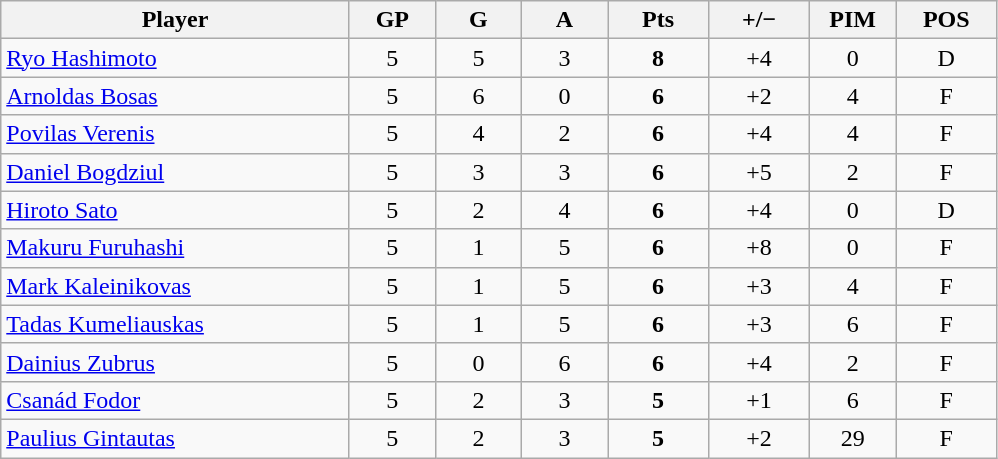<table class="wikitable sortable" style="text-align:center;">
<tr>
<th style="width:225px;">Player</th>
<th style="width:50px;">GP</th>
<th style="width:50px;">G</th>
<th style="width:50px;">A</th>
<th style="width:60px;">Pts</th>
<th style="width:60px;">+/−</th>
<th style="width:50px;">PIM</th>
<th style="width:60px;">POS</th>
</tr>
<tr>
<td style="text-align:left;"> <a href='#'>Ryo Hashimoto</a></td>
<td>5</td>
<td>5</td>
<td>3</td>
<td><strong>8</strong></td>
<td>+4</td>
<td>0</td>
<td>D</td>
</tr>
<tr>
<td style="text-align:left;"> <a href='#'>Arnoldas Bosas</a></td>
<td>5</td>
<td>6</td>
<td>0</td>
<td><strong>6</strong></td>
<td>+2</td>
<td>4</td>
<td>F</td>
</tr>
<tr>
<td style="text-align:left;"> <a href='#'>Povilas Verenis</a></td>
<td>5</td>
<td>4</td>
<td>2</td>
<td><strong>6</strong></td>
<td>+4</td>
<td>4</td>
<td>F</td>
</tr>
<tr>
<td style="text-align:left;"> <a href='#'>Daniel Bogdziul</a></td>
<td>5</td>
<td>3</td>
<td>3</td>
<td><strong>6</strong></td>
<td>+5</td>
<td>2</td>
<td>F</td>
</tr>
<tr>
<td style="text-align:left;"> <a href='#'>Hiroto Sato</a></td>
<td>5</td>
<td>2</td>
<td>4</td>
<td><strong>6</strong></td>
<td>+4</td>
<td>0</td>
<td>D</td>
</tr>
<tr>
<td style="text-align:left;"> <a href='#'>Makuru Furuhashi</a></td>
<td>5</td>
<td>1</td>
<td>5</td>
<td><strong>6</strong></td>
<td>+8</td>
<td>0</td>
<td>F</td>
</tr>
<tr>
<td style="text-align:left;"> <a href='#'>Mark Kaleinikovas</a></td>
<td>5</td>
<td>1</td>
<td>5</td>
<td><strong>6</strong></td>
<td>+3</td>
<td>4</td>
<td>F</td>
</tr>
<tr>
<td style="text-align:left;"> <a href='#'>Tadas Kumeliauskas</a></td>
<td>5</td>
<td>1</td>
<td>5</td>
<td><strong>6</strong></td>
<td>+3</td>
<td>6</td>
<td>F</td>
</tr>
<tr>
<td style="text-align:left;"> <a href='#'>Dainius Zubrus</a></td>
<td>5</td>
<td>0</td>
<td>6</td>
<td><strong>6</strong></td>
<td>+4</td>
<td>2</td>
<td>F</td>
</tr>
<tr>
<td style="text-align:left;"> <a href='#'>Csanád Fodor</a></td>
<td>5</td>
<td>2</td>
<td>3</td>
<td><strong>5</strong></td>
<td>+1</td>
<td>6</td>
<td>F</td>
</tr>
<tr>
<td style="text-align:left;"> <a href='#'>Paulius Gintautas</a></td>
<td>5</td>
<td>2</td>
<td>3</td>
<td><strong>5</strong></td>
<td>+2</td>
<td>29</td>
<td>F</td>
</tr>
</table>
